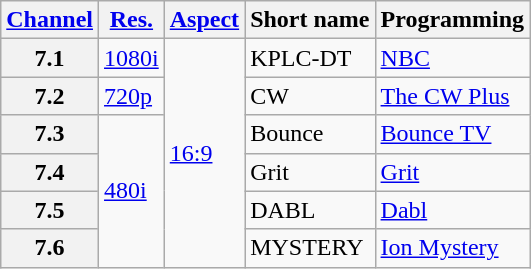<table class="wikitable">
<tr>
<th scope = "col"><a href='#'>Channel</a></th>
<th scope = "col"><a href='#'>Res.</a></th>
<th scope = "col"><a href='#'>Aspect</a></th>
<th scope = "col">Short name</th>
<th scope = "col">Programming</th>
</tr>
<tr>
<th scope = "row">7.1</th>
<td><a href='#'>1080i</a></td>
<td rowspan="6"><a href='#'>16:9</a></td>
<td>KPLC-DT</td>
<td><a href='#'>NBC</a></td>
</tr>
<tr>
<th scope = "row">7.2</th>
<td><a href='#'>720p</a></td>
<td>CW</td>
<td><a href='#'>The CW Plus</a></td>
</tr>
<tr>
<th scope = "row">7.3</th>
<td rowspan=4><a href='#'>480i</a></td>
<td>Bounce</td>
<td><a href='#'>Bounce TV</a></td>
</tr>
<tr>
<th scope = "row">7.4</th>
<td>Grit</td>
<td><a href='#'>Grit</a></td>
</tr>
<tr>
<th scope = "row">7.5</th>
<td>DABL</td>
<td><a href='#'>Dabl</a></td>
</tr>
<tr>
<th scope = "row">7.6</th>
<td>MYSTERY</td>
<td><a href='#'>Ion Mystery</a></td>
</tr>
</table>
